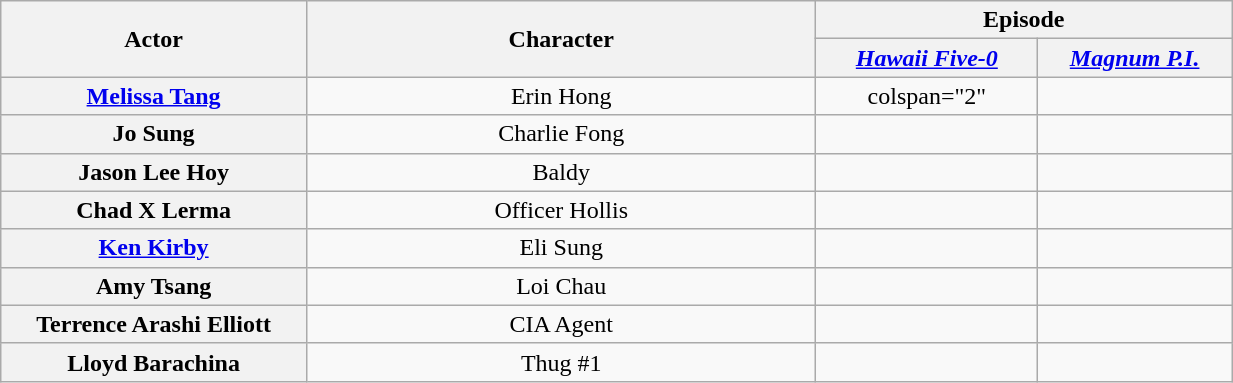<table class="wikitable" style="width:65%; text-align:center;">
<tr>
<th scope="col" rowspan="2" width=12%>Actor</th>
<th scope="col" rowspan="2" width=20%>Character</th>
<th scope="col" colspan="2">Episode</th>
</tr>
<tr>
<th scope="col" width=7%><em><a href='#'>Hawaii Five-0</a></em></th>
<th scope="col" width=7%><em><a href='#'>Magnum P.I.</a></em></th>
</tr>
<tr>
<th scope="row"><a href='#'>Melissa Tang</a></th>
<td>Erin Hong</td>
<td>colspan="2"</td>
</tr>
<tr>
<th scope="row">Jo Sung</th>
<td>Charlie Fong</td>
<td></td>
<td></td>
</tr>
<tr>
<th scope="row">Jason Lee Hoy</th>
<td>Baldy</td>
<td></td>
<td></td>
</tr>
<tr>
<th scope="row">Chad X Lerma</th>
<td>Officer Hollis</td>
<td></td>
<td></td>
</tr>
<tr>
<th scope="row"><a href='#'>Ken Kirby</a></th>
<td>Eli Sung</td>
<td></td>
<td></td>
</tr>
<tr>
<th scope="row">Amy Tsang</th>
<td>Loi Chau</td>
<td></td>
<td></td>
</tr>
<tr>
<th scope="row">Terrence Arashi Elliott</th>
<td>CIA Agent</td>
<td></td>
<td></td>
</tr>
<tr>
<th scope="row">Lloyd Barachina</th>
<td>Thug #1</td>
<td></td>
<td></td>
</tr>
</table>
